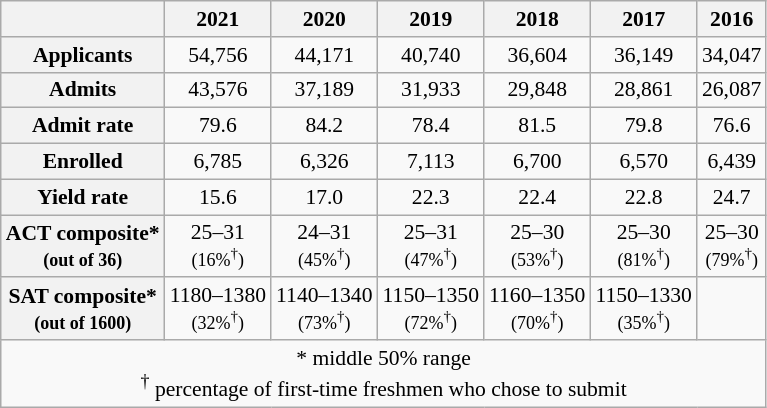<table class="wikitable" style="text-align:center; float:left; font-size:90%; margin:10px;">
<tr>
<th></th>
<th>2021</th>
<th>2020</th>
<th>2019</th>
<th>2018</th>
<th>2017</th>
<th>2016</th>
</tr>
<tr>
<th>Applicants</th>
<td>54,756</td>
<td>44,171</td>
<td>40,740</td>
<td>36,604</td>
<td>36,149</td>
<td>34,047</td>
</tr>
<tr>
<th>Admits</th>
<td>43,576</td>
<td>37,189</td>
<td>31,933</td>
<td>29,848</td>
<td>28,861</td>
<td>26,087</td>
</tr>
<tr>
<th>Admit rate</th>
<td>79.6</td>
<td>84.2</td>
<td>78.4</td>
<td>81.5</td>
<td>79.8</td>
<td>76.6</td>
</tr>
<tr>
<th>Enrolled</th>
<td>6,785</td>
<td>6,326</td>
<td>7,113</td>
<td>6,700</td>
<td>6,570</td>
<td>6,439</td>
</tr>
<tr>
<th>Yield rate</th>
<td>15.6</td>
<td>17.0</td>
<td>22.3</td>
<td>22.4</td>
<td>22.8</td>
<td>24.7</td>
</tr>
<tr>
<th>ACT composite*<br><small>(out of 36)</small></th>
<td>25–31<br><small>(16%<sup>†</sup>)</small></td>
<td>24–31<br><small>(45%<sup>†</sup>)</small></td>
<td>25–31<br><small>(47%<sup>†</sup>)</small></td>
<td>25–30<br><small>(53%<sup>†</sup>)</small></td>
<td>25–30<br><small>(81%<sup>†</sup>)</small></td>
<td>25–30<br><small>(79%<sup>†</sup>)</small></td>
</tr>
<tr>
<th>SAT composite*<br><small>(out of 1600)</small></th>
<td>1180–1380<br><small>(32%<sup>†</sup>)</small></td>
<td>1140–1340<br><small>(73%<sup>†</sup>)</small></td>
<td>1150–1350<br><small>(72%<sup>†</sup>)</small></td>
<td>1160–1350<br><small>(70%<sup>†</sup>)</small></td>
<td>1150–1330<br><small>(35%<sup>†</sup>)</small></td>
<td></td>
</tr>
<tr>
<td colspan=7>* middle 50% range<br> <sup>†</sup> percentage of first-time freshmen who chose to submit</td>
</tr>
</table>
